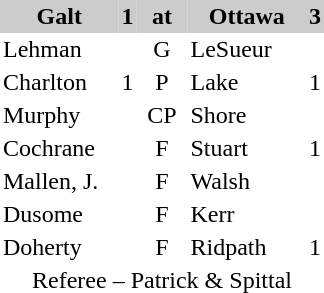<table cellpadding=2 cellspacing=0 border=0>
<tr bgcolor=#cccccc>
<th width=75>Galt</th>
<th>1</th>
<th width=30>at</th>
<th width=75>Ottawa</th>
<th>3</th>
</tr>
<tr>
<td>Lehman</td>
<td></td>
<td align=center>G</td>
<td>LeSueur</td>
<td></td>
<td></td>
</tr>
<tr>
<td>Charlton</td>
<td>1</td>
<td align=center>P</td>
<td>Lake</td>
<td>1</td>
<td></td>
</tr>
<tr>
<td>Murphy</td>
<td></td>
<td align=center>CP</td>
<td>Shore</td>
<td></td>
<td></td>
</tr>
<tr>
<td>Cochrane</td>
<td></td>
<td align=center>F</td>
<td>Stuart</td>
<td>1</td>
<td></td>
</tr>
<tr>
<td>Mallen, J.</td>
<td></td>
<td align=center>F</td>
<td>Walsh</td>
<td></td>
<td></td>
</tr>
<tr>
<td>Dusome</td>
<td></td>
<td align=center>F</td>
<td>Kerr</td>
<td></td>
<td></td>
</tr>
<tr>
<td>Doherty</td>
<td></td>
<td align=center>F</td>
<td>Ridpath</td>
<td>1</td>
<td></td>
</tr>
<tr>
<td colspan=5 align=center>Referee – Patrick & Spittal</td>
</tr>
<tr>
</tr>
</table>
